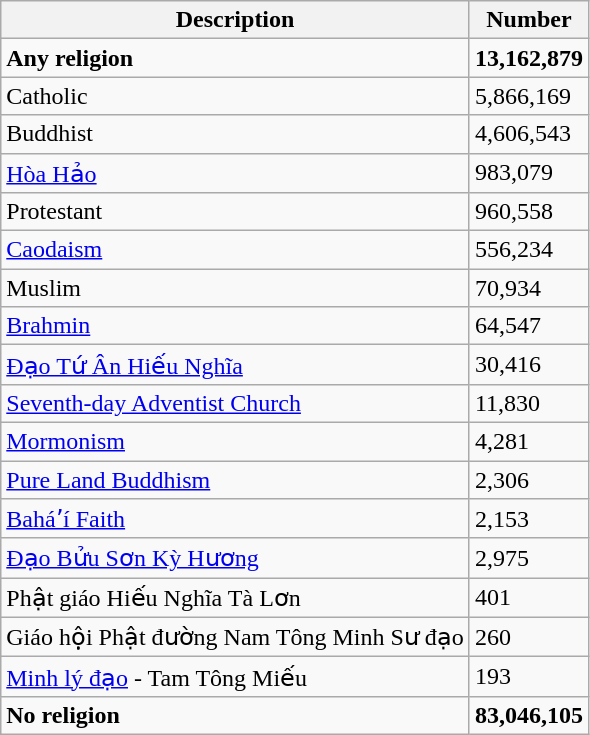<table class="wikitable sortable">
<tr>
<th>Description</th>
<th>Number</th>
</tr>
<tr>
<td><strong>Any religion</strong></td>
<td><strong>13,162,879</strong></td>
</tr>
<tr>
<td>Catholic</td>
<td>5,866,169</td>
</tr>
<tr>
<td>Buddhist</td>
<td>4,606,543</td>
</tr>
<tr>
<td><a href='#'>Hòa Hảo</a></td>
<td>983,079</td>
</tr>
<tr>
<td>Protestant</td>
<td>960,558</td>
</tr>
<tr>
<td><a href='#'>Caodaism</a></td>
<td>556,234</td>
</tr>
<tr>
<td>Muslim</td>
<td>70,934</td>
</tr>
<tr>
<td><a href='#'>Brahmin</a></td>
<td>64,547</td>
</tr>
<tr>
<td><a href='#'>Đạo Tứ Ân Hiếu Nghĩa</a></td>
<td>30,416</td>
</tr>
<tr>
<td><a href='#'>Seventh-day Adventist Church</a></td>
<td>11,830</td>
</tr>
<tr>
<td><a href='#'>Mormonism</a></td>
<td>4,281</td>
</tr>
<tr>
<td><a href='#'>Pure Land Buddhism</a></td>
<td>2,306</td>
</tr>
<tr>
<td><a href='#'>Baháʼí Faith</a></td>
<td>2,153</td>
</tr>
<tr>
<td><a href='#'>Đạo Bửu Sơn Kỳ Hương</a></td>
<td>2,975</td>
</tr>
<tr>
<td>Phật giáo Hiếu Nghĩa Tà Lơn</td>
<td>401</td>
</tr>
<tr>
<td>Giáo hội Phật đường Nam Tông Minh Sư đạo</td>
<td>260</td>
</tr>
<tr>
<td><a href='#'>Minh lý đạo</a> - Tam Tông Miếu</td>
<td>193</td>
</tr>
<tr>
<td><strong>No religion</strong></td>
<td><strong>83,046,105</strong></td>
</tr>
</table>
